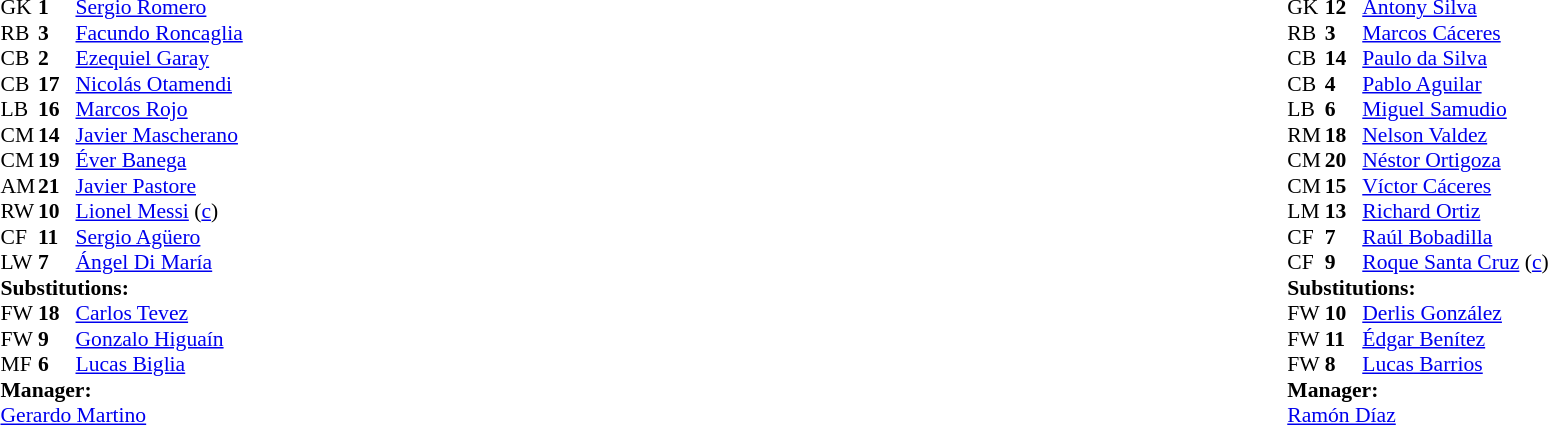<table width="100%">
<tr>
<td valign="top" width="40%"><br><table style="font-size:90%;" cellspacing="0" cellpadding="0">
<tr>
<th width="25"></th>
<th width="25"></th>
</tr>
<tr>
<td>GK</td>
<td><strong>1</strong></td>
<td><a href='#'>Sergio Romero</a></td>
</tr>
<tr>
<td>RB</td>
<td><strong>3</strong></td>
<td><a href='#'>Facundo Roncaglia</a></td>
<td></td>
</tr>
<tr>
<td>CB</td>
<td><strong>2</strong></td>
<td><a href='#'>Ezequiel Garay</a></td>
</tr>
<tr>
<td>CB</td>
<td><strong>17</strong></td>
<td><a href='#'>Nicolás Otamendi</a></td>
<td></td>
</tr>
<tr>
<td>LB</td>
<td><strong>16</strong></td>
<td><a href='#'>Marcos Rojo</a></td>
</tr>
<tr>
<td>CM</td>
<td><strong>14</strong></td>
<td><a href='#'>Javier Mascherano</a></td>
</tr>
<tr>
<td>CM</td>
<td><strong>19</strong></td>
<td><a href='#'>Éver Banega</a></td>
<td></td>
<td></td>
</tr>
<tr>
<td>AM</td>
<td><strong>21</strong></td>
<td><a href='#'>Javier Pastore</a></td>
<td></td>
<td></td>
</tr>
<tr>
<td>RW</td>
<td><strong>10</strong></td>
<td><a href='#'>Lionel Messi</a> (<a href='#'>c</a>)</td>
</tr>
<tr>
<td>CF</td>
<td><strong>11</strong></td>
<td><a href='#'>Sergio Agüero</a></td>
<td></td>
<td></td>
</tr>
<tr>
<td>LW</td>
<td><strong>7</strong></td>
<td><a href='#'>Ángel Di María</a></td>
</tr>
<tr>
<td colspan=3><strong>Substitutions:</strong></td>
</tr>
<tr>
<td>FW</td>
<td><strong>18</strong></td>
<td><a href='#'>Carlos Tevez</a></td>
<td></td>
<td></td>
</tr>
<tr>
<td>FW</td>
<td><strong>9</strong></td>
<td><a href='#'>Gonzalo Higuaín</a></td>
<td></td>
<td></td>
</tr>
<tr>
<td>MF</td>
<td><strong>6</strong></td>
<td><a href='#'>Lucas Biglia</a></td>
<td></td>
<td></td>
</tr>
<tr>
<td colspan=3><strong>Manager:</strong></td>
</tr>
<tr>
<td colspan=4><a href='#'>Gerardo Martino</a></td>
</tr>
</table>
</td>
<td valign="top"></td>
<td valign="top" width="50%"><br><table style="font-size:90%;" cellspacing="0" cellpadding="0" align="center">
<tr>
<th width=25></th>
<th width=25></th>
</tr>
<tr>
<td>GK</td>
<td><strong>12</strong></td>
<td><a href='#'>Antony Silva</a></td>
</tr>
<tr>
<td>RB</td>
<td><strong>3</strong></td>
<td><a href='#'>Marcos Cáceres</a></td>
</tr>
<tr>
<td>CB</td>
<td><strong>14</strong></td>
<td><a href='#'>Paulo da Silva</a></td>
</tr>
<tr>
<td>CB</td>
<td><strong>4</strong></td>
<td><a href='#'>Pablo Aguilar</a></td>
<td></td>
</tr>
<tr>
<td>LB</td>
<td><strong>6</strong></td>
<td><a href='#'>Miguel Samudio</a></td>
</tr>
<tr>
<td>RM</td>
<td><strong>18</strong></td>
<td><a href='#'>Nelson Valdez</a></td>
</tr>
<tr>
<td>CM</td>
<td><strong>20</strong></td>
<td><a href='#'>Néstor Ortigoza</a></td>
</tr>
<tr>
<td>CM</td>
<td><strong>15</strong></td>
<td><a href='#'>Víctor Cáceres</a></td>
</tr>
<tr>
<td>LM</td>
<td><strong>13</strong></td>
<td><a href='#'>Richard Ortiz</a></td>
<td></td>
<td></td>
</tr>
<tr>
<td>CF</td>
<td><strong>7</strong></td>
<td><a href='#'>Raúl Bobadilla</a></td>
<td></td>
<td></td>
</tr>
<tr>
<td>CF</td>
<td><strong>9</strong></td>
<td><a href='#'>Roque Santa Cruz</a> (<a href='#'>c</a>)</td>
<td></td>
<td></td>
</tr>
<tr>
<td colspan=3><strong>Substitutions:</strong></td>
</tr>
<tr>
<td>FW</td>
<td><strong>10</strong></td>
<td><a href='#'>Derlis González</a></td>
<td></td>
<td></td>
</tr>
<tr>
<td>FW</td>
<td><strong>11</strong></td>
<td><a href='#'>Édgar Benítez</a></td>
<td></td>
<td></td>
</tr>
<tr>
<td>FW</td>
<td><strong>8</strong></td>
<td><a href='#'>Lucas Barrios</a></td>
<td></td>
<td></td>
</tr>
<tr>
<td colspan=3><strong>Manager:</strong></td>
</tr>
<tr>
<td colspan=4> <a href='#'>Ramón Díaz</a></td>
</tr>
</table>
</td>
</tr>
</table>
